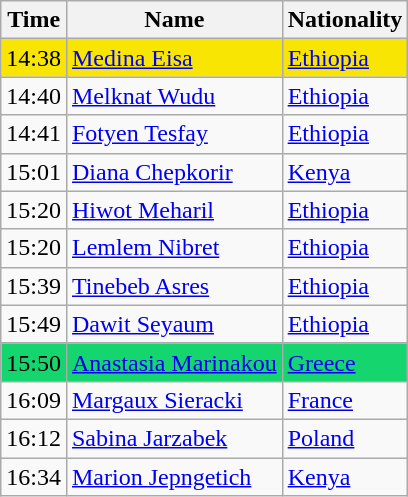<table class="wikitable mw-collapsible mw-collapsed">
<tr>
<th>Time</th>
<th>Name</th>
<th>Nationality</th>
</tr>
<tr>
<td style="background: #F8E503;">14:38</td>
<td style="background: #F8E503;"><a href='#'>Medina Eisa</a></td>
<td style="background: #F8E503;"><a href='#'>Ethiopia</a></td>
</tr>
<tr>
<td>14:40</td>
<td><a href='#'>Melknat Wudu</a></td>
<td><a href='#'>Ethiopia</a></td>
</tr>
<tr>
<td>14:41</td>
<td><a href='#'>Fotyen Tesfay</a></td>
<td><a href='#'>Ethiopia</a></td>
</tr>
<tr>
<td>15:01</td>
<td><a href='#'>Diana Chepkorir</a></td>
<td><a href='#'>Kenya</a></td>
</tr>
<tr>
<td>15:20</td>
<td><a href='#'>Hiwot Meharil</a></td>
<td><a href='#'>Ethiopia</a></td>
</tr>
<tr>
<td>15:20</td>
<td><a href='#'>Lemlem Nibret</a></td>
<td><a href='#'>Ethiopia</a></td>
</tr>
<tr>
<td>15:39</td>
<td><a href='#'>Tinebeb Asres</a></td>
<td><a href='#'>Ethiopia</a></td>
</tr>
<tr>
<td>15:49</td>
<td><a href='#'>Dawit Seyaum</a></td>
<td><a href='#'>Ethiopia</a></td>
</tr>
<tr>
<td style="background: #15D56F;">15:50</td>
<td style="background: #15D56F;"><a href='#'>Anastasia Marinakou</a></td>
<td style="background: #15D56F;"><a href='#'>Greece</a></td>
</tr>
<tr>
<td>16:09</td>
<td><a href='#'>Margaux Sieracki</a></td>
<td><a href='#'>France</a></td>
</tr>
<tr>
<td>16:12</td>
<td><a href='#'>Sabina Jarzabek</a></td>
<td><a href='#'>Poland</a></td>
</tr>
<tr>
<td>16:34</td>
<td><a href='#'>Marion Jepngetich</a></td>
<td><a href='#'>Kenya</a></td>
</tr>
</table>
